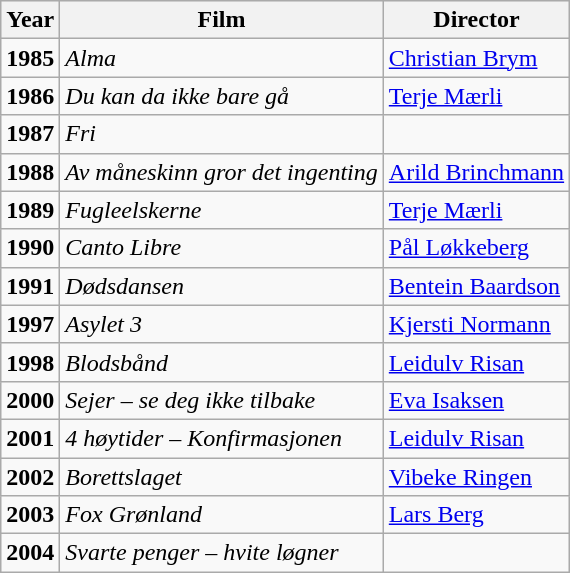<table class="wikitable">
<tr style="background:#EFEFEF">
<th>Year</th>
<th>Film</th>
<th>Director</th>
</tr>
<tr>
<td><strong>1985</strong></td>
<td><em>Alma</em></td>
<td><a href='#'>Christian Brym</a></td>
</tr>
<tr>
<td><strong>1986</strong></td>
<td><em>Du kan da ikke bare gå</em></td>
<td><a href='#'>Terje Mærli</a></td>
</tr>
<tr>
<td><strong>1987</strong></td>
<td><em>Fri</em></td>
<td></td>
</tr>
<tr>
<td><strong>1988</strong></td>
<td><em>Av måneskinn gror det ingenting</em></td>
<td><a href='#'>Arild Brinchmann</a></td>
</tr>
<tr>
<td><strong>1989</strong></td>
<td><em>Fugleelskerne</em></td>
<td><a href='#'>Terje Mærli</a></td>
</tr>
<tr>
<td><strong>1990</strong></td>
<td><em>Canto Libre</em></td>
<td><a href='#'>Pål Løkkeberg</a></td>
</tr>
<tr>
<td><strong>1991</strong></td>
<td><em>Dødsdansen</em></td>
<td><a href='#'>Bentein Baardson</a></td>
</tr>
<tr>
<td><strong>1997</strong></td>
<td><em>Asylet 3</em></td>
<td><a href='#'>Kjersti Normann</a></td>
</tr>
<tr>
<td><strong>1998</strong></td>
<td><em>Blodsbånd</em></td>
<td><a href='#'>Leidulv Risan</a></td>
</tr>
<tr>
<td><strong>2000</strong></td>
<td><em>Sejer – se deg ikke tilbake</em></td>
<td><a href='#'>Eva Isaksen</a></td>
</tr>
<tr>
<td><strong>2001</strong></td>
<td><em>4 høytider – Konfirmasjonen</em></td>
<td><a href='#'>Leidulv Risan</a></td>
</tr>
<tr>
<td><strong>2002</strong></td>
<td><em>Borettslaget</em></td>
<td><a href='#'>Vibeke Ringen</a></td>
</tr>
<tr>
<td><strong>2003</strong></td>
<td><em>Fox Grønland</em></td>
<td><a href='#'>Lars Berg</a></td>
</tr>
<tr>
<td><strong>2004</strong></td>
<td><em>Svarte penger – hvite løgner</em></td>
<td></td>
</tr>
</table>
